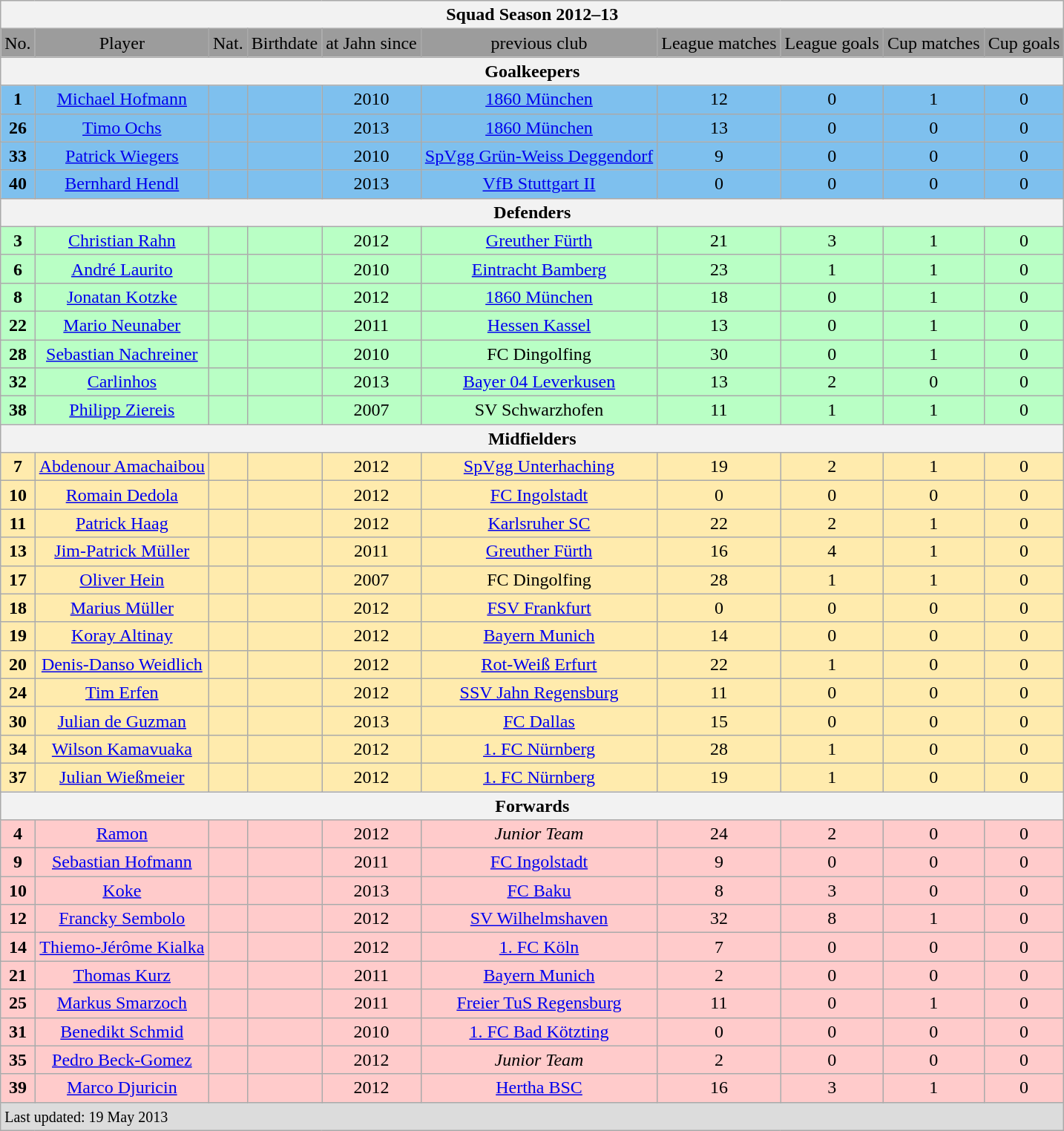<table class="wikitable">
<tr style="text-align:center; background:#dcdcdc;">
<th colspan="12">Squad Season 2012–13</th>
</tr>
<tr style="text-align:center; background:#9c9c9c;">
<td>No.</td>
<td>Player</td>
<td>Nat.</td>
<td>Birthdate</td>
<td>at Jahn since</td>
<td>previous club</td>
<td>League matches</td>
<td>League goals</td>
<td>Cup matches</td>
<td>Cup goals</td>
</tr>
<tr style="text-align:center; background:#dcdcdc;">
<th colspan="12">Goalkeepers</th>
</tr>
<tr style="text-align:center; background:#7ec0ee;">
<td><strong>1</strong></td>
<td><a href='#'>Michael Hofmann</a></td>
<td></td>
<td></td>
<td>2010</td>
<td><a href='#'>1860 München</a></td>
<td>12</td>
<td>0</td>
<td>1</td>
<td>0</td>
</tr>
<tr style="text-align:center; background:#7ec0ee;">
<td><strong>26</strong></td>
<td><a href='#'>Timo Ochs</a></td>
<td></td>
<td></td>
<td>2013</td>
<td><a href='#'>1860 München</a></td>
<td>13</td>
<td>0</td>
<td>0</td>
<td>0</td>
</tr>
<tr style="text-align:center; background:#7ec0ee;">
<td><strong>33</strong></td>
<td><a href='#'>Patrick Wiegers</a></td>
<td></td>
<td></td>
<td>2010</td>
<td><a href='#'>SpVgg Grün-Weiss Deggendorf</a></td>
<td>9</td>
<td>0</td>
<td>0</td>
<td>0</td>
</tr>
<tr style="text-align:center; background:#7ec0ee;">
<td><strong>40</strong></td>
<td><a href='#'>Bernhard Hendl</a></td>
<td></td>
<td></td>
<td>2013</td>
<td><a href='#'>VfB Stuttgart II</a></td>
<td>0</td>
<td>0</td>
<td>0</td>
<td>0</td>
</tr>
<tr style="text-align:center; background:#dcdcdc;">
<th colspan="12">Defenders</th>
</tr>
<tr style="text-align:center; background:#b9ffc5;">
<td><strong>3</strong></td>
<td><a href='#'>Christian Rahn</a></td>
<td></td>
<td></td>
<td>2012</td>
<td><a href='#'>Greuther Fürth</a></td>
<td>21</td>
<td>3</td>
<td>1</td>
<td>0</td>
</tr>
<tr style="text-align:center; background:#b9ffc5;">
<td><strong>6</strong></td>
<td><a href='#'>André Laurito</a></td>
<td></td>
<td></td>
<td>2010</td>
<td><a href='#'>Eintracht Bamberg</a></td>
<td>23</td>
<td>1</td>
<td>1</td>
<td>0</td>
</tr>
<tr style="text-align:center; background:#b9ffc5;">
<td><strong>8</strong></td>
<td><a href='#'>Jonatan Kotzke</a></td>
<td></td>
<td></td>
<td>2012</td>
<td><a href='#'>1860 München</a></td>
<td>18</td>
<td>0</td>
<td>1</td>
<td>0</td>
</tr>
<tr style="text-align:center; background:#b9ffc5;">
<td><strong>22</strong></td>
<td><a href='#'>Mario Neunaber</a></td>
<td></td>
<td></td>
<td>2011</td>
<td><a href='#'>Hessen Kassel</a></td>
<td>13</td>
<td>0</td>
<td>1</td>
<td>0</td>
</tr>
<tr style="text-align:center; background:#b9ffc5;">
<td><strong>28</strong></td>
<td><a href='#'>Sebastian Nachreiner</a></td>
<td></td>
<td></td>
<td>2010</td>
<td>FC Dingolfing</td>
<td>30</td>
<td>0</td>
<td>1</td>
<td>0</td>
</tr>
<tr style="text-align:center; background:#b9ffc5;">
<td><strong>32</strong></td>
<td><a href='#'>Carlinhos</a></td>
<td></td>
<td></td>
<td>2013</td>
<td><a href='#'>Bayer 04 Leverkusen</a></td>
<td>13</td>
<td>2</td>
<td>0</td>
<td>0</td>
</tr>
<tr style="text-align:center; background:#b9ffc5;">
<td><strong>38</strong></td>
<td><a href='#'>Philipp Ziereis</a></td>
<td></td>
<td></td>
<td>2007</td>
<td>SV Schwarzhofen</td>
<td>11</td>
<td>1</td>
<td>1</td>
<td>0</td>
</tr>
<tr style="text-align:center; background:#dcdcdc;">
<th colspan="12">Midfielders</th>
</tr>
<tr style="text-align:center; background:#ffebad;">
<td><strong>7</strong></td>
<td><a href='#'>Abdenour Amachaibou</a></td>
<td></td>
<td></td>
<td>2012</td>
<td><a href='#'>SpVgg Unterhaching</a></td>
<td>19</td>
<td>2</td>
<td>1</td>
<td>0</td>
</tr>
<tr style="text-align:center; background:#ffebad;">
<td><strong>10</strong></td>
<td><a href='#'>Romain Dedola</a></td>
<td></td>
<td></td>
<td>2012</td>
<td><a href='#'>FC Ingolstadt</a></td>
<td>0</td>
<td>0</td>
<td>0</td>
<td>0</td>
</tr>
<tr style="text-align:center; background:#ffebad;">
<td><strong>11</strong></td>
<td><a href='#'>Patrick Haag</a></td>
<td></td>
<td></td>
<td>2012</td>
<td><a href='#'>Karlsruher SC</a></td>
<td>22</td>
<td>2</td>
<td>1</td>
<td>0</td>
</tr>
<tr style="text-align:center; background:#ffebad;">
<td><strong>13</strong></td>
<td><a href='#'>Jim-Patrick Müller</a></td>
<td></td>
<td></td>
<td>2011</td>
<td><a href='#'>Greuther Fürth</a></td>
<td>16</td>
<td>4</td>
<td>1</td>
<td>0</td>
</tr>
<tr style="text-align:center; background:#ffebad;">
<td><strong>17</strong></td>
<td><a href='#'>Oliver Hein</a></td>
<td></td>
<td></td>
<td>2007</td>
<td>FC Dingolfing</td>
<td>28</td>
<td>1</td>
<td>1</td>
<td>0</td>
</tr>
<tr style="text-align:center; background:#ffebad;">
<td><strong>18</strong></td>
<td><a href='#'>Marius Müller</a></td>
<td></td>
<td></td>
<td>2012</td>
<td><a href='#'>FSV Frankfurt</a></td>
<td>0</td>
<td>0</td>
<td>0</td>
<td>0</td>
</tr>
<tr style="text-align:center; background:#ffebad;">
<td><strong>19</strong></td>
<td><a href='#'>Koray Altinay</a></td>
<td></td>
<td></td>
<td>2012</td>
<td><a href='#'>Bayern Munich</a></td>
<td>14</td>
<td>0</td>
<td>0</td>
<td>0</td>
</tr>
<tr style="text-align:center; background:#ffebad;">
<td><strong>20</strong></td>
<td><a href='#'>Denis-Danso Weidlich</a></td>
<td></td>
<td></td>
<td>2012</td>
<td><a href='#'>Rot-Weiß Erfurt</a></td>
<td>22</td>
<td>1</td>
<td>0</td>
<td>0</td>
</tr>
<tr style="text-align:center; background:#ffebad;">
<td><strong>24</strong></td>
<td><a href='#'>Tim Erfen</a></td>
<td></td>
<td></td>
<td>2012</td>
<td><a href='#'>SSV Jahn Regensburg</a></td>
<td>11</td>
<td>0</td>
<td>0</td>
<td>0</td>
</tr>
<tr style="text-align:center; background:#ffebad;">
<td><strong>30</strong></td>
<td><a href='#'>Julian de Guzman</a></td>
<td></td>
<td></td>
<td>2013</td>
<td><a href='#'>FC Dallas</a></td>
<td>15</td>
<td>0</td>
<td>0</td>
<td>0</td>
</tr>
<tr style="text-align:center; background:#ffebad;">
<td><strong>34</strong></td>
<td><a href='#'>Wilson Kamavuaka</a></td>
<td></td>
<td></td>
<td>2012</td>
<td><a href='#'>1. FC Nürnberg</a></td>
<td>28</td>
<td>1</td>
<td>0</td>
<td>0</td>
</tr>
<tr style="text-align:center; background:#ffebad;">
<td><strong>37</strong></td>
<td><a href='#'>Julian Wießmeier</a></td>
<td></td>
<td></td>
<td>2012</td>
<td><a href='#'>1. FC Nürnberg</a></td>
<td>19</td>
<td>1</td>
<td>0</td>
<td>0</td>
</tr>
<tr style="text-align:center; background:#dcdcdc;">
<th colspan="12">Forwards</th>
</tr>
<tr style="text-align:center; background:#ffcbcb;">
<td><strong>4</strong></td>
<td><a href='#'>Ramon</a></td>
<td></td>
<td></td>
<td>2012</td>
<td><em>Junior Team</em></td>
<td>24</td>
<td>2</td>
<td>0</td>
<td>0</td>
</tr>
<tr style="text-align:center; background:#ffcbcb;">
<td><strong>9</strong></td>
<td><a href='#'>Sebastian Hofmann</a></td>
<td></td>
<td></td>
<td>2011</td>
<td><a href='#'>FC Ingolstadt</a></td>
<td>9</td>
<td>0</td>
<td>0</td>
<td>0</td>
</tr>
<tr style="text-align:center; background:#ffcbcb;">
<td><strong>10</strong></td>
<td><a href='#'>Koke</a></td>
<td></td>
<td></td>
<td>2013</td>
<td><a href='#'>FC Baku</a></td>
<td>8</td>
<td>3</td>
<td>0</td>
<td>0</td>
</tr>
<tr style="text-align:center; background:#ffcbcb;">
<td><strong>12</strong></td>
<td><a href='#'>Francky Sembolo</a></td>
<td></td>
<td></td>
<td>2012</td>
<td><a href='#'>SV Wilhelmshaven</a></td>
<td>32</td>
<td>8</td>
<td>1</td>
<td>0</td>
</tr>
<tr style="text-align:center; background:#ffcbcb;">
<td><strong>14</strong></td>
<td><a href='#'>Thiemo-Jérôme Kialka</a></td>
<td></td>
<td></td>
<td>2012</td>
<td><a href='#'>1. FC Köln</a></td>
<td>7</td>
<td>0</td>
<td>0</td>
<td>0</td>
</tr>
<tr style="text-align:center; background:#ffcbcb;">
<td><strong>21</strong></td>
<td><a href='#'>Thomas Kurz</a></td>
<td></td>
<td></td>
<td>2011</td>
<td><a href='#'>Bayern Munich</a></td>
<td>2</td>
<td>0</td>
<td>0</td>
<td>0</td>
</tr>
<tr style="text-align:center; background:#ffcbcb;">
<td><strong>25</strong></td>
<td><a href='#'>Markus Smarzoch</a></td>
<td></td>
<td></td>
<td>2011</td>
<td><a href='#'>Freier TuS Regensburg</a></td>
<td>11</td>
<td>0</td>
<td>1</td>
<td>0</td>
</tr>
<tr style="text-align:center; background:#ffcbcb;">
<td><strong>31</strong></td>
<td><a href='#'>Benedikt Schmid</a></td>
<td></td>
<td></td>
<td>2010</td>
<td><a href='#'>1. FC Bad Kötzting</a></td>
<td>0</td>
<td>0</td>
<td>0</td>
<td>0</td>
</tr>
<tr style="text-align:center; background:#ffcbcb;">
<td><strong>35</strong></td>
<td><a href='#'>Pedro Beck-Gomez</a></td>
<td></td>
<td></td>
<td>2012</td>
<td><em>Junior Team</em></td>
<td>2</td>
<td>0</td>
<td>0</td>
<td>0</td>
</tr>
<tr style="text-align:center; background:#ffcbcb;">
<td><strong>39</strong></td>
<td><a href='#'>Marco Djuricin</a></td>
<td></td>
<td></td>
<td>2012</td>
<td><a href='#'>Hertha BSC</a></td>
<td>16</td>
<td>3</td>
<td>1</td>
<td>0</td>
</tr>
<tr style="text-align:left; background:#dcdcdc;">
<td colspan="12"><small>Last updated: 19 May 2013</small></td>
</tr>
</table>
